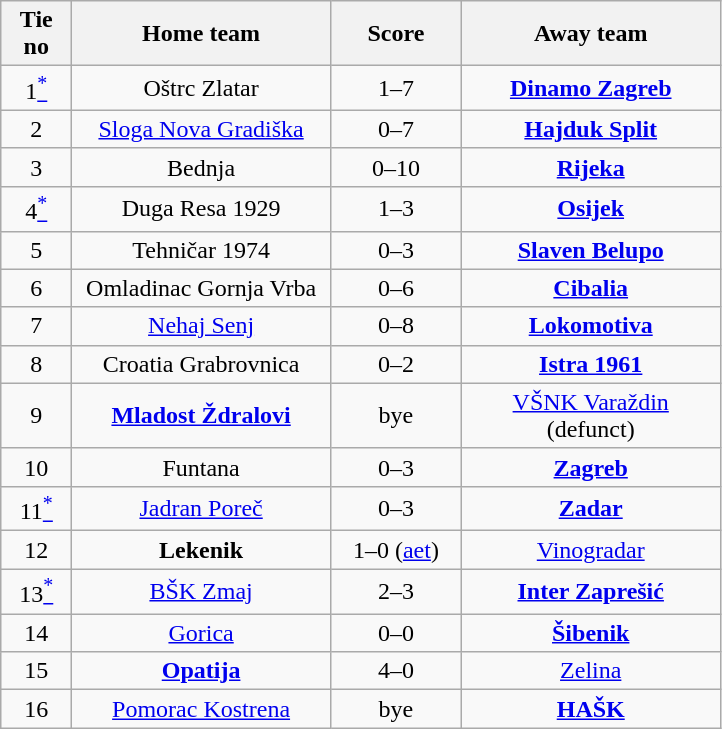<table class="wikitable" style="text-align: center">
<tr>
<th width=40>Tie no</th>
<th width=165>Home team</th>
<th width=80>Score</th>
<th width=165>Away team</th>
</tr>
<tr>
<td>1<a href='#'><sup>*</sup></a></td>
<td>Oštrc Zlatar</td>
<td>1–7</td>
<td><strong><a href='#'>Dinamo Zagreb</a></strong></td>
</tr>
<tr>
<td>2</td>
<td><a href='#'>Sloga Nova Gradiška</a></td>
<td>0–7</td>
<td><strong><a href='#'>Hajduk Split</a></strong></td>
</tr>
<tr>
<td>3</td>
<td>Bednja</td>
<td>0–10</td>
<td><strong><a href='#'>Rijeka</a></strong></td>
</tr>
<tr>
<td>4<a href='#'><sup>*</sup></a></td>
<td>Duga Resa 1929</td>
<td>1–3</td>
<td><strong><a href='#'>Osijek</a></strong></td>
</tr>
<tr>
<td>5</td>
<td>Tehničar 1974</td>
<td>0–3</td>
<td><strong><a href='#'>Slaven Belupo</a></strong></td>
</tr>
<tr>
<td>6</td>
<td>Omladinac Gornja Vrba</td>
<td>0–6</td>
<td><strong><a href='#'>Cibalia</a></strong></td>
</tr>
<tr>
<td>7</td>
<td><a href='#'>Nehaj Senj</a></td>
<td>0–8</td>
<td><strong><a href='#'>Lokomotiva</a></strong></td>
</tr>
<tr>
<td>8</td>
<td>Croatia Grabrovnica</td>
<td>0–2</td>
<td><strong><a href='#'>Istra 1961</a></strong></td>
</tr>
<tr>
<td>9</td>
<td><strong><a href='#'>Mladost Ždralovi</a></strong></td>
<td>bye</td>
<td><a href='#'>VŠNK Varaždin</a> (defunct)</td>
</tr>
<tr>
<td>10</td>
<td>Funtana</td>
<td>0–3</td>
<td><strong><a href='#'>Zagreb</a></strong></td>
</tr>
<tr>
<td>11<a href='#'><sup>*</sup></a></td>
<td><a href='#'>Jadran Poreč</a></td>
<td>0–3</td>
<td><strong><a href='#'>Zadar</a></strong></td>
</tr>
<tr>
<td>12</td>
<td><strong>Lekenik</strong></td>
<td>1–0 (<a href='#'>aet</a>)</td>
<td><a href='#'>Vinogradar</a></td>
</tr>
<tr>
<td>13<a href='#'><sup>*</sup></a></td>
<td><a href='#'>BŠK Zmaj</a></td>
<td>2–3</td>
<td><strong><a href='#'>Inter Zaprešić</a></strong></td>
</tr>
<tr>
<td>14</td>
<td><a href='#'>Gorica</a></td>
<td>0–0 </td>
<td><strong><a href='#'>Šibenik</a></strong></td>
</tr>
<tr>
<td>15</td>
<td><strong><a href='#'>Opatija</a></strong></td>
<td>4–0</td>
<td><a href='#'>Zelina</a></td>
</tr>
<tr>
<td>16</td>
<td><a href='#'>Pomorac Kostrena</a></td>
<td>bye</td>
<td><strong><a href='#'>HAŠK</a></strong></td>
</tr>
</table>
